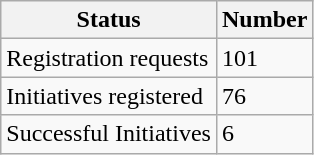<table class="wikitable">
<tr>
<th>Status</th>
<th>Number</th>
</tr>
<tr>
<td>Registration requests</td>
<td>101</td>
</tr>
<tr>
<td>Initiatives registered</td>
<td>76</td>
</tr>
<tr>
<td>Successful Initiatives</td>
<td>6</td>
</tr>
</table>
